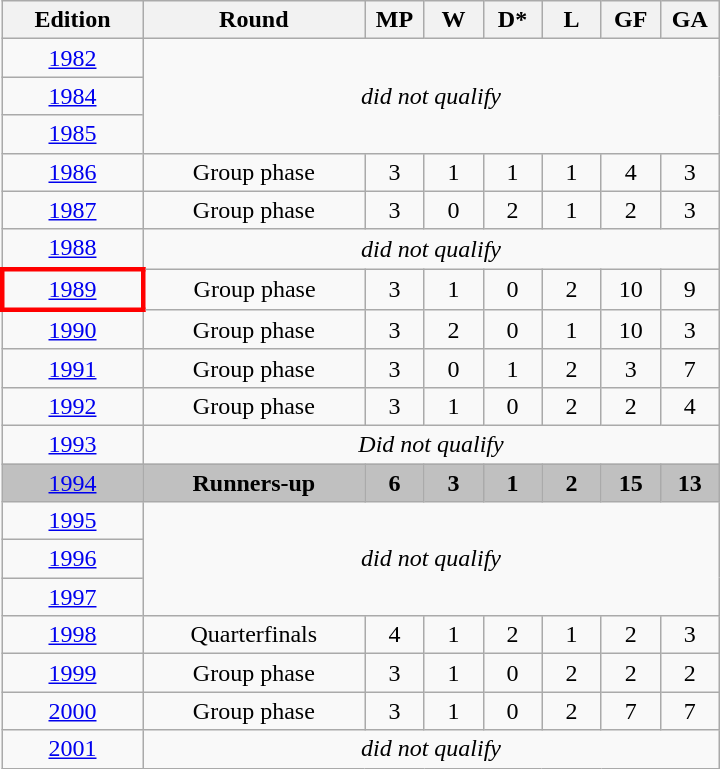<table class="wikitable" style="text-align:center; width:30em;">
<tr>
<th>Edition</th>
<th>Round</th>
<th style="width:2em;">MP</th>
<th style="width:2em;">W</th>
<th style="width:2em;">D*</th>
<th style="width:2em;">L</th>
<th style="width:2em;">GF</th>
<th style="width:2em;">GA</th>
</tr>
<tr>
<td> <a href='#'>1982</a></td>
<td colspan=7 rowspan=3><em>did not qualify</em></td>
</tr>
<tr>
<td> <a href='#'>1984</a></td>
</tr>
<tr>
<td> <a href='#'>1985</a></td>
</tr>
<tr>
<td> <a href='#'>1986</a></td>
<td>Group phase</td>
<td>3</td>
<td>1</td>
<td>1</td>
<td>1</td>
<td>4</td>
<td>3</td>
</tr>
<tr>
<td> <a href='#'>1987</a></td>
<td>Group phase</td>
<td>3</td>
<td>0</td>
<td>2</td>
<td>1</td>
<td>2</td>
<td>3</td>
</tr>
<tr>
<td> <a href='#'>1988</a></td>
<td colspan=7><em>did not qualify</em></td>
</tr>
<tr>
<td style="border:3px solid red;"> <a href='#'>1989</a></td>
<td>Group phase</td>
<td>3</td>
<td>1</td>
<td>0</td>
<td>2</td>
<td>10</td>
<td>9</td>
</tr>
<tr>
<td> <a href='#'>1990</a></td>
<td>Group phase</td>
<td>3</td>
<td>2</td>
<td>0</td>
<td>1</td>
<td>10</td>
<td>3</td>
</tr>
<tr>
<td> <a href='#'>1991</a></td>
<td>Group phase</td>
<td>3</td>
<td>0</td>
<td>1</td>
<td>2</td>
<td>3</td>
<td>7</td>
</tr>
<tr>
<td> <a href='#'>1992</a></td>
<td>Group phase</td>
<td>3</td>
<td>1</td>
<td>0</td>
<td>2</td>
<td>2</td>
<td>4</td>
</tr>
<tr>
<td> <a href='#'>1993</a></td>
<td colspan=7><em>Did not qualify</em></td>
</tr>
<tr style="background:silver;">
<td> <a href='#'>1994</a></td>
<td><strong>Runners-up</strong></td>
<td><strong>6</strong></td>
<td><strong>3</strong></td>
<td><strong>1</strong></td>
<td><strong>2</strong></td>
<td><strong>15</strong></td>
<td><strong>13</strong></td>
</tr>
<tr>
<td> <a href='#'>1995</a></td>
<td colspan=7 rowspan=3><em>did not qualify</em></td>
</tr>
<tr>
<td> <a href='#'>1996</a></td>
</tr>
<tr>
<td> <a href='#'>1997</a></td>
</tr>
<tr>
<td> <a href='#'>1998</a></td>
<td>Quarterfinals</td>
<td>4</td>
<td>1</td>
<td>2</td>
<td>1</td>
<td>2</td>
<td>3</td>
</tr>
<tr>
<td> <a href='#'>1999</a></td>
<td>Group phase</td>
<td>3</td>
<td>1</td>
<td>0</td>
<td>2</td>
<td>2</td>
<td>2</td>
</tr>
<tr>
<td> <a href='#'>2000</a></td>
<td>Group phase</td>
<td>3</td>
<td>1</td>
<td>0</td>
<td>2</td>
<td>7</td>
<td>7</td>
</tr>
<tr>
<td> <a href='#'>2001</a></td>
<td colspan=7><em>did not qualify</em></td>
</tr>
</table>
